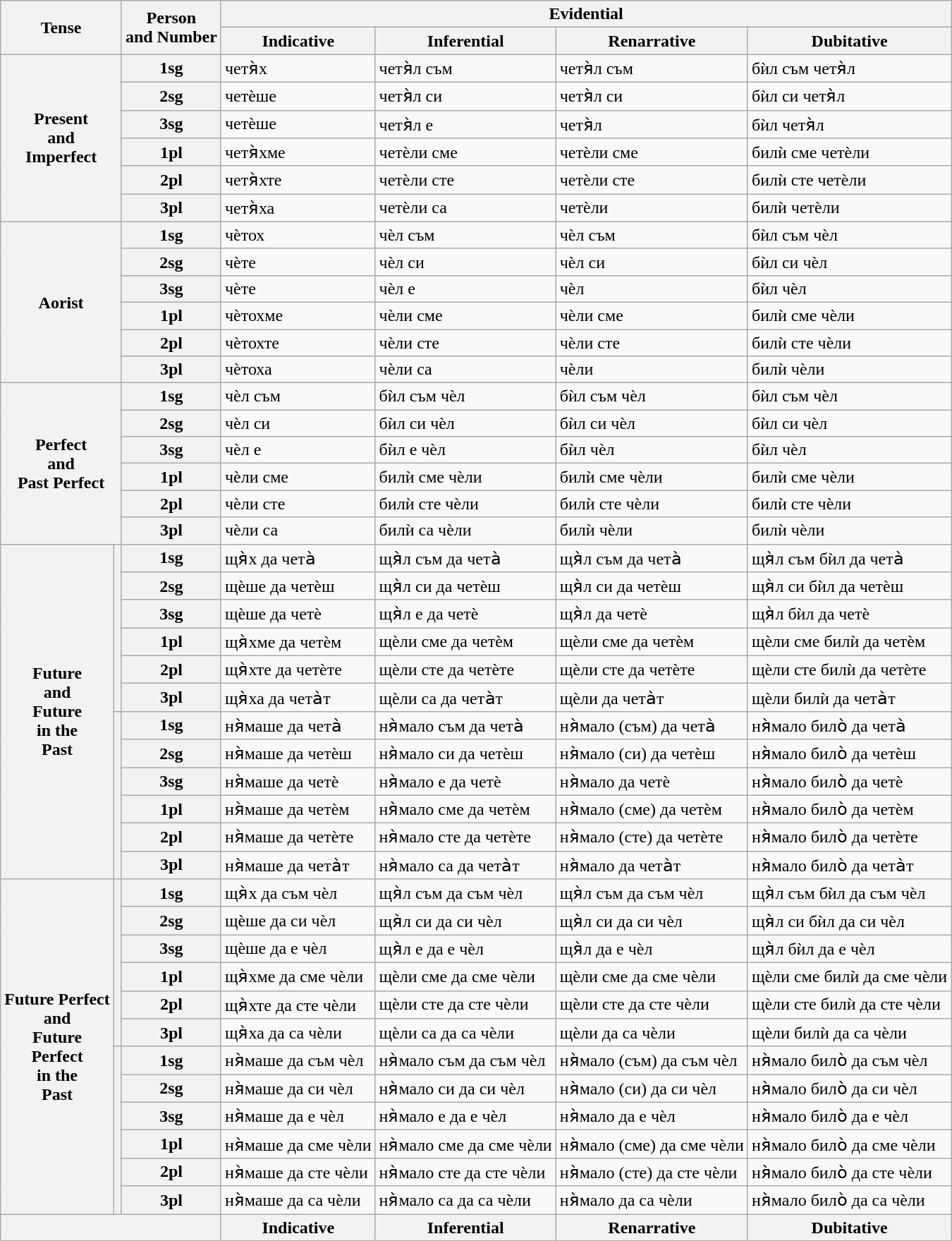<table class="wikitable">
<tr>
<th rowspan="2" colspan="2">Tense</th>
<th rowspan="2">Person <br>and Number</th>
<th colspan="4">Evidential</th>
</tr>
<tr>
<th>Indicative</th>
<th>Inferential </th>
<th>Renarrative</th>
<th>Dubitative</th>
</tr>
<tr>
<th rowspan="6" colspan="2">Present <br> and <br>Imperfect</th>
<th>1sg</th>
<td>четя̀х</td>
<td>четя̀л съм</td>
<td>четя̀л съм</td>
<td>бѝл съм четя̀л</td>
</tr>
<tr>
<th>2sg</th>
<td>четѐше</td>
<td>четя̀л си</td>
<td>четя̀л си</td>
<td>бѝл си четя̀л</td>
</tr>
<tr>
<th>3sg</th>
<td>четѐше</td>
<td>четя̀л е</td>
<td>четя̀л</td>
<td>бѝл четя̀л</td>
</tr>
<tr>
<th>1pl</th>
<td>четя̀хме</td>
<td>четѐли сме</td>
<td>четѐли сме</td>
<td>билѝ сме четѐли</td>
</tr>
<tr>
<th>2pl</th>
<td>четя̀хте</td>
<td>четѐли сте</td>
<td>четѐли сте</td>
<td>билѝ сте четѐли</td>
</tr>
<tr>
<th>3pl</th>
<td>четя̀ха</td>
<td>четѐли са</td>
<td>четѐли</td>
<td>билѝ  четѐли</td>
</tr>
<tr>
<th colspan="2" rowspan="6">Aorist</th>
<th>1sg</th>
<td>чѐтох</td>
<td>чѐл съм</td>
<td>чѐл съм</td>
<td>бѝл съм чѐл</td>
</tr>
<tr>
<th>2sg</th>
<td>чѐте</td>
<td>чѐл си</td>
<td>чѐл си</td>
<td>бѝл си чѐл</td>
</tr>
<tr>
<th>3sg</th>
<td>чѐте</td>
<td>чѐл е</td>
<td>чѐл</td>
<td>бѝл чѐл</td>
</tr>
<tr>
<th>1pl</th>
<td>чѐтохме</td>
<td>чѐли сме</td>
<td>чѐли сме</td>
<td>билѝ сме чѐли</td>
</tr>
<tr>
<th>2pl</th>
<td>чѐтохте</td>
<td>чѐли сте</td>
<td>чѐли сте</td>
<td>билѝ сте чѐли</td>
</tr>
<tr>
<th>3pl</th>
<td>чѐтоха</td>
<td>чѐли са</td>
<td>чѐли</td>
<td>билѝ чѐли</td>
</tr>
<tr>
<th rowspan="6" colspan="2">Perfect <br> and<br> Past Perfect</th>
<th>1sg</th>
<td>чѐл съм</td>
<td>бѝл съм чѐл</td>
<td>бѝл съм чѐл</td>
<td>бѝл съм чѐл</td>
</tr>
<tr>
<th>2sg</th>
<td>чѐл си</td>
<td>бѝл си чѐл</td>
<td>бѝл си чѐл</td>
<td>бѝл си чѐл</td>
</tr>
<tr>
<th>3sg</th>
<td>чѐл е</td>
<td>бѝл е чѐл</td>
<td>бѝл чѐл</td>
<td>бѝл чѐл</td>
</tr>
<tr>
<th>1pl</th>
<td>чѐли сме</td>
<td>билѝ сме чѐли</td>
<td>билѝ сме чѐли</td>
<td>билѝ сме чѐли</td>
</tr>
<tr>
<th>2pl</th>
<td>чѐли сте</td>
<td>билѝ сте чѐли</td>
<td>билѝ сте чѐли</td>
<td>билѝ сте чѐли</td>
</tr>
<tr>
<th>3pl</th>
<td>чѐли са</td>
<td>билѝ са чѐли</td>
<td>билѝ чѐли</td>
<td>билѝ чѐли</td>
</tr>
<tr>
<th rowspan="12">Future<br>and<br>Future<br>in the<br>Past</th>
<th rowspan="6"></th>
<th>1sg</th>
<td>щя̀х да чета̀</td>
<td>щя̀л съм да чета̀</td>
<td>щя̀л съм да чета̀</td>
<td>щя̀л съм бѝл да чета̀</td>
</tr>
<tr>
<th>2sg</th>
<td>щѐше да четѐш</td>
<td>щя̀л си да четѐш</td>
<td>щя̀л си да четѐш</td>
<td>щя̀л си бѝл да четѐш</td>
</tr>
<tr>
<th>3sg</th>
<td>щѐше да четѐ</td>
<td>щя̀л е да четѐ</td>
<td>щя̀л да четѐ</td>
<td>щя̀л бѝл да четѐ</td>
</tr>
<tr>
<th>1pl</th>
<td>щя̀хме да четѐм</td>
<td>щѐли сме да четѐм</td>
<td>щѐли сме да четѐм</td>
<td>щѐли сме билѝ да четѐм</td>
</tr>
<tr>
<th>2pl</th>
<td>щя̀хте да четѐте</td>
<td>щѐли сте да четѐте</td>
<td>щѐли сте да четѐте</td>
<td>щѐли сте билѝ да четѐте</td>
</tr>
<tr>
<th>3pl</th>
<td>щя̀ха да чета̀т</td>
<td>щѐли са да чета̀т</td>
<td>щѐли да чета̀т</td>
<td>щѐли билѝ да чета̀т</td>
</tr>
<tr>
<th rowspan="6"></th>
<th>1sg</th>
<td>ня̀маше да чета̀</td>
<td>ня̀мало съм да чета̀</td>
<td>ня̀мало (съм) да чета̀</td>
<td>ня̀мало било̀ да чета̀</td>
</tr>
<tr>
<th>2sg</th>
<td>ня̀маше да четѐш</td>
<td>ня̀мало си да четѐш</td>
<td>ня̀мало (си) да четѐш</td>
<td>ня̀мало било̀ да четѐш</td>
</tr>
<tr>
<th>3sg</th>
<td>ня̀маше да четѐ</td>
<td>ня̀мало е да четѐ</td>
<td>ня̀мало да четѐ</td>
<td>ня̀мало било̀ да четѐ</td>
</tr>
<tr>
<th>1pl</th>
<td>ня̀маше да четѐм</td>
<td>ня̀мало сме да четѐм</td>
<td>ня̀мало (сме) да четѐм</td>
<td>ня̀мало било̀ да четѐм</td>
</tr>
<tr>
<th>2pl</th>
<td>ня̀маше да четѐте</td>
<td>ня̀мало сте да четѐте</td>
<td>ня̀мало (сте) да четѐте</td>
<td>ня̀мало било̀ да четѐте</td>
</tr>
<tr>
<th>3pl</th>
<td>ня̀маше да чета̀т</td>
<td>ня̀мало са да чета̀т</td>
<td>ня̀мало да чета̀т</td>
<td>ня̀мало било̀ да чета̀т</td>
</tr>
<tr>
<th rowspan="12">Future Perfect<br>and<br>Future<br>Perfect<br>in the<br>Past</th>
<th rowspan="6"></th>
<th>1sg</th>
<td>щя̀х да съм чѐл</td>
<td>щя̀л съм да съм чѐл</td>
<td>щя̀л съм да съм чѐл</td>
<td>щя̀л съм бѝл да съм чѐл</td>
</tr>
<tr>
<th>2sg</th>
<td>щѐше да си чѐл</td>
<td>щя̀л си да си чѐл</td>
<td>щя̀л си да си чѐл</td>
<td>щя̀л си бѝл да си чѐл</td>
</tr>
<tr>
<th>3sg</th>
<td>щѐше да е чѐл</td>
<td>щя̀л е да е чѐл</td>
<td>щя̀л да е чѐл</td>
<td>щя̀л бѝл да е чѐл</td>
</tr>
<tr>
<th>1pl</th>
<td>щя̀хме да сме чѐли</td>
<td>щѐли сме да сме чѐли</td>
<td>щѐли сме да сме чѐли</td>
<td>щѐли сме билѝ да сме чѐли</td>
</tr>
<tr>
<th>2pl</th>
<td>щя̀хте да сте чѐли</td>
<td>щѐли сте да сте чѐли</td>
<td>щѐли сте да сте чѐли</td>
<td>щѐли сте билѝ да сте чѐли</td>
</tr>
<tr>
<th>3pl</th>
<td>щя̀ха да са чѐли</td>
<td>щѐли са да са чѐли</td>
<td>щѐли да са чѐли</td>
<td>щѐли билѝ да са чѐли</td>
</tr>
<tr>
<th rowspan="6"></th>
<th>1sg</th>
<td>ня̀маше да съм чѐл</td>
<td>ня̀мало съм да съм чѐл</td>
<td>ня̀мало (съм) да съм чѐл</td>
<td>ня̀мало било̀ да съм чѐл</td>
</tr>
<tr>
<th>2sg</th>
<td>ня̀маше да си чѐл</td>
<td>ня̀мало си да си чѐл</td>
<td>ня̀мало (си) да си чѐл</td>
<td>ня̀мало било̀ да си чѐл</td>
</tr>
<tr>
<th>3sg</th>
<td>ня̀маше да е чѐл</td>
<td>ня̀мало е да е чѐл</td>
<td>ня̀мало да е чѐл</td>
<td>ня̀мало било̀ да е чѐл</td>
</tr>
<tr>
<th>1pl</th>
<td>ня̀маше да сме чѐли</td>
<td>ня̀мало сме да сме чѐли</td>
<td>ня̀мало (сме) да сме чѐли</td>
<td>ня̀мало било̀ да сме чѐли</td>
</tr>
<tr>
<th>2pl</th>
<td>ня̀маше да сте чѐли</td>
<td>ня̀мало сте да сте чѐли</td>
<td>ня̀мало (сте) да сте чѐли</td>
<td>ня̀мало било̀ да сте чѐли</td>
</tr>
<tr>
<th>3pl</th>
<td>ня̀маше да са чѐли</td>
<td>ня̀мало са да са чѐли</td>
<td>ня̀мало да са чѐли</td>
<td>ня̀мало било̀ да са чѐли</td>
</tr>
<tr>
<th colspan="3"> </th>
<th>Indicative</th>
<th>Inferential</th>
<th>Renarrative</th>
<th>Dubitative</th>
</tr>
</table>
